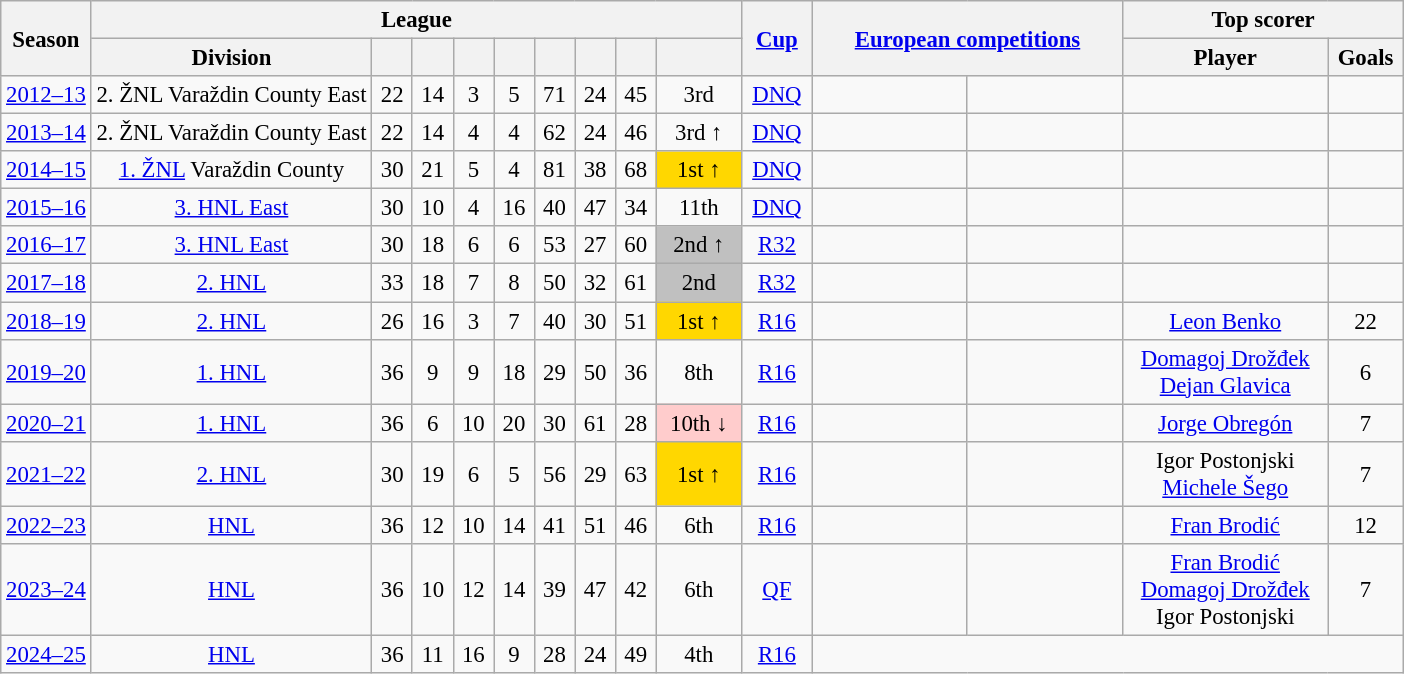<table class="wikitable" style="font-size:95%; text-align: center;">
<tr>
<th rowspan=2>Season</th>
<th colspan=9>League</th>
<th rowspan="2" style="width:40px;"><a href='#'>Cup</a></th>
<th rowspan="2" colspan="2" style="width:200px;"><a href='#'>European competitions</a></th>
<th colspan="2" style="width:180px;">Top scorer</th>
</tr>
<tr>
<th>Division</th>
<th width="20"></th>
<th width="20"></th>
<th width="20"></th>
<th width="20"></th>
<th width="20"></th>
<th width="20"></th>
<th width="20"></th>
<th width="50"></th>
<th>Player</th>
<th>Goals</th>
</tr>
<tr>
<td><a href='#'>2012–13</a></td>
<td>2. ŽNL Varaždin County East</td>
<td>22</td>
<td>14</td>
<td>3</td>
<td>5</td>
<td>71</td>
<td>24</td>
<td>45</td>
<td>3rd</td>
<td><a href='#'>DNQ</a></td>
<td></td>
<td></td>
<td></td>
<td></td>
</tr>
<tr>
<td><a href='#'>2013–14</a></td>
<td>2. ŽNL Varaždin County East</td>
<td>22</td>
<td>14</td>
<td>4</td>
<td>4</td>
<td>62</td>
<td>24</td>
<td>46</td>
<td>3rd ↑</td>
<td><a href='#'>DNQ</a></td>
<td></td>
<td></td>
<td></td>
<td></td>
</tr>
<tr>
<td><a href='#'>2014–15</a></td>
<td><a href='#'>1. ŽNL</a> Varaždin County</td>
<td>30</td>
<td>21</td>
<td>5</td>
<td>4</td>
<td>81</td>
<td>38</td>
<td>68</td>
<td bgcolor=gold>1st ↑</td>
<td><a href='#'>DNQ</a></td>
<td></td>
<td></td>
<td></td>
<td></td>
</tr>
<tr>
<td><a href='#'>2015–16</a></td>
<td><a href='#'>3. HNL East</a></td>
<td>30</td>
<td>10</td>
<td>4</td>
<td>16</td>
<td>40</td>
<td>47</td>
<td>34</td>
<td>11th</td>
<td><a href='#'>DNQ</a></td>
<td></td>
<td></td>
<td></td>
<td></td>
</tr>
<tr>
<td><a href='#'>2016–17</a></td>
<td><a href='#'>3. HNL East</a></td>
<td>30</td>
<td>18</td>
<td>6</td>
<td>6</td>
<td>53</td>
<td>27</td>
<td>60</td>
<td bgcolor=silver>2nd ↑</td>
<td><a href='#'>R32</a></td>
<td></td>
<td></td>
<td></td>
<td></td>
</tr>
<tr>
<td><a href='#'>2017–18</a></td>
<td><a href='#'>2. HNL</a></td>
<td>33</td>
<td>18</td>
<td>7</td>
<td>8</td>
<td>50</td>
<td>32</td>
<td>61</td>
<td bgcolor=silver>2nd</td>
<td><a href='#'>R32</a></td>
<td></td>
<td></td>
<td></td>
<td></td>
</tr>
<tr>
<td><a href='#'>2018–19</a></td>
<td><a href='#'>2. HNL</a></td>
<td>26</td>
<td>16</td>
<td>3</td>
<td>7</td>
<td>40</td>
<td>30</td>
<td>51</td>
<td bgcolor=gold>1st ↑</td>
<td><a href='#'>R16</a></td>
<td></td>
<td></td>
<td><a href='#'>Leon Benko</a></td>
<td>22</td>
</tr>
<tr>
<td><a href='#'>2019–20</a></td>
<td><a href='#'>1. HNL</a></td>
<td>36</td>
<td>9</td>
<td>9</td>
<td>18</td>
<td>29</td>
<td>50</td>
<td>36</td>
<td>8th</td>
<td><a href='#'>R16</a></td>
<td></td>
<td></td>
<td><a href='#'>Domagoj Drožđek</a><br><a href='#'>Dejan Glavica</a></td>
<td>6</td>
</tr>
<tr>
<td><a href='#'>2020–21</a></td>
<td><a href='#'>1. HNL</a></td>
<td>36</td>
<td>6</td>
<td>10</td>
<td>20</td>
<td>30</td>
<td>61</td>
<td>28</td>
<td bgcolor="#FFCCCC">10th ↓</td>
<td><a href='#'>R16</a></td>
<td></td>
<td></td>
<td><a href='#'>Jorge Obregón</a></td>
<td>7</td>
</tr>
<tr>
<td><a href='#'>2021–22</a></td>
<td><a href='#'>2. HNL</a></td>
<td>30</td>
<td>19</td>
<td>6</td>
<td>5</td>
<td>56</td>
<td>29</td>
<td>63</td>
<td bgcolor=gold>1st ↑</td>
<td><a href='#'>R16</a></td>
<td></td>
<td></td>
<td>Igor Postonjski<br><a href='#'>Michele Šego</a></td>
<td>7</td>
</tr>
<tr>
<td><a href='#'>2022–23</a></td>
<td><a href='#'>HNL</a></td>
<td>36</td>
<td>12</td>
<td>10</td>
<td>14</td>
<td>41</td>
<td>51</td>
<td>46</td>
<td>6th</td>
<td><a href='#'>R16</a></td>
<td></td>
<td></td>
<td><a href='#'>Fran Brodić</a></td>
<td>12</td>
</tr>
<tr>
<td><a href='#'>2023–24</a></td>
<td><a href='#'>HNL</a></td>
<td>36</td>
<td>10</td>
<td>12</td>
<td>14</td>
<td>39</td>
<td>47</td>
<td>42</td>
<td>6th</td>
<td><a href='#'>QF</a></td>
<td></td>
<td></td>
<td><a href='#'>Fran Brodić</a><br><a href='#'>Domagoj Drožđek</a><br>Igor Postonjski</td>
<td>7</td>
</tr>
<tr>
<td><a href='#'>2024–25</a></td>
<td><a href='#'>HNL</a></td>
<td>36</td>
<td>11</td>
<td>16</td>
<td>9</td>
<td>28</td>
<td>24</td>
<td>49</td>
<td>4th</td>
<td><a href='#'>R16</a></td>
</tr>
</table>
